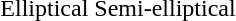<table style="margin:auto; text-align:center;">
<tr>
<td><br>Elliptical<br></td>
<td><br>Semi-elliptical<br></td>
</tr>
</table>
